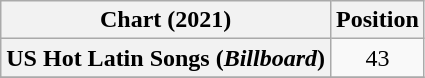<table class="wikitable sortable plainrowheaders" style="text-align:center">
<tr>
<th scope="col">Chart (2021)</th>
<th scope="col">Position</th>
</tr>
<tr>
<th scope="row">US Hot Latin Songs (<em>Billboard</em>)</th>
<td>43</td>
</tr>
<tr>
</tr>
</table>
